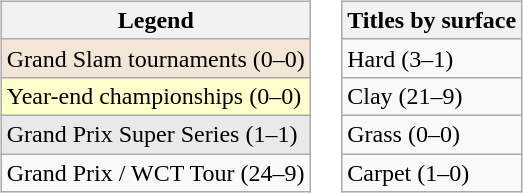<table>
<tr valign=top>
<td><br><table class="wikitable sortable">
<tr>
<th>Legend</th>
</tr>
<tr style="background:#f3e6d7;">
<td>Grand Slam tournaments (0–0)</td>
</tr>
<tr style="background:#ffc;">
<td>Year-end championships (0–0)</td>
</tr>
<tr style="background:#e9e9e9;">
<td>Grand Prix Super Series (1–1)</td>
</tr>
<tr>
<td>Grand Prix / WCT Tour (24–9)</td>
</tr>
</table>
</td>
<td><br><table class="wikitable sortable">
<tr>
<th>Titles by surface</th>
</tr>
<tr>
<td>Hard (3–1)</td>
</tr>
<tr>
<td>Clay (21–9)</td>
</tr>
<tr>
<td>Grass (0–0)</td>
</tr>
<tr>
<td>Carpet (1–0)</td>
</tr>
</table>
</td>
</tr>
</table>
